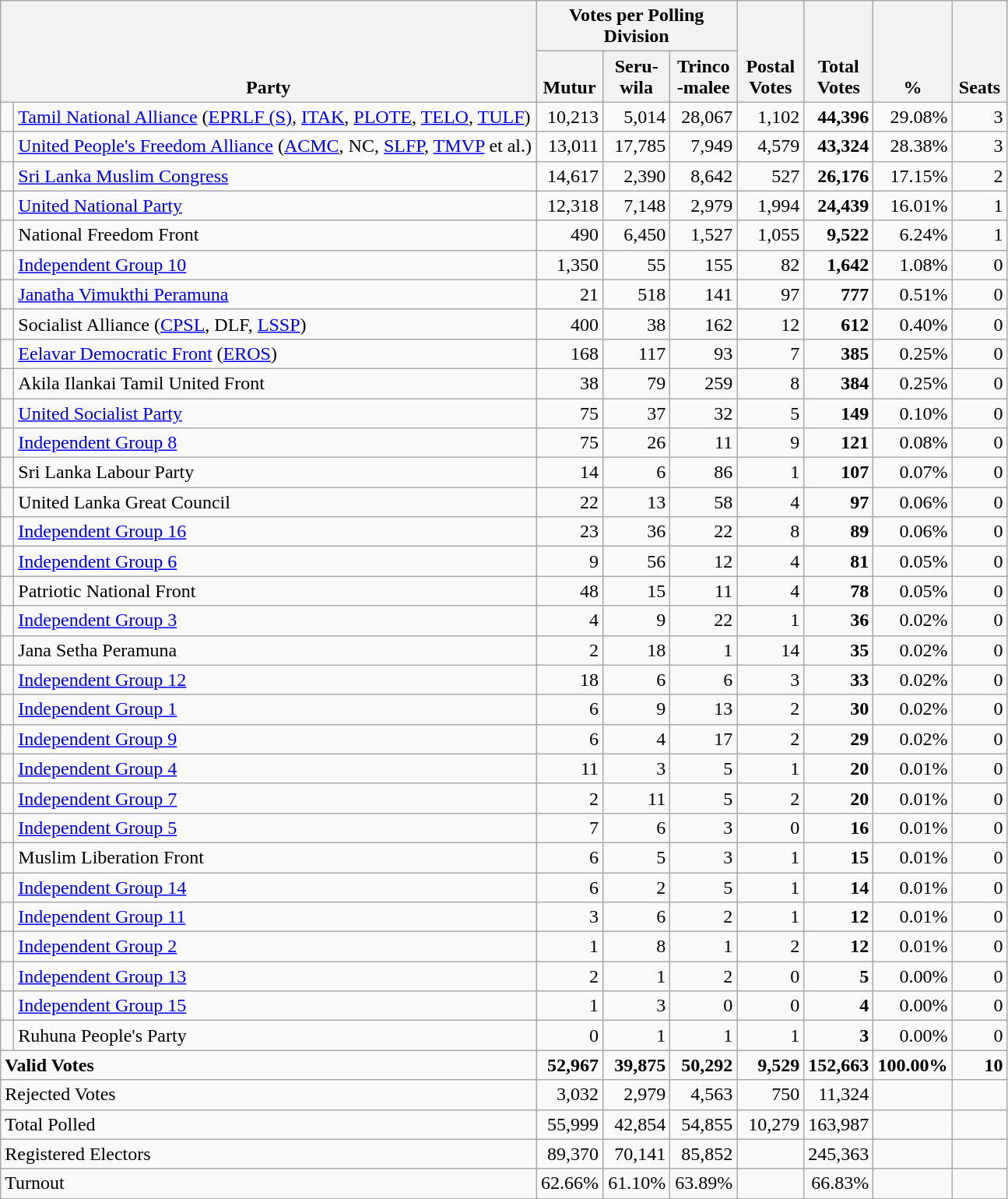<table class="wikitable" border="1" style="text-align:right;">
<tr>
<th align=left valign=bottom rowspan=2 colspan=2>Party</th>
<th colspan=3>Votes per Polling Division</th>
<th align=center valign=bottom rowspan=2 width="50">Postal<br>Votes</th>
<th align=center valign=bottom rowspan=2 width="50">Total Votes</th>
<th align=center valign=bottom rowspan=2 width="50">%</th>
<th align=center valign=bottom rowspan=2 width="40">Seats</th>
</tr>
<tr>
<th align=center valign=bottom width="50">Mutur</th>
<th align=center valign=bottom width="50">Seru-<br>wila</th>
<th align=center valign=bottom width="50">Trinco<br>-malee</th>
</tr>
<tr>
<td bgcolor=> </td>
<td align=left><a href='#'>Tamil National Alliance</a> (<a href='#'>EPRLF (S)</a>, <a href='#'>ITAK</a>, <a href='#'>PLOTE</a>, <a href='#'>TELO</a>, <a href='#'>TULF</a>)</td>
<td>10,213</td>
<td>5,014</td>
<td>28,067</td>
<td>1,102</td>
<td><strong>44,396</strong></td>
<td>29.08%</td>
<td>3</td>
</tr>
<tr>
<td bgcolor=> </td>
<td align=left><a href='#'>United People's Freedom Alliance</a> (<a href='#'>ACMC</a>, NC, <a href='#'>SLFP</a>, <a href='#'>TMVP</a> et al.)</td>
<td>13,011</td>
<td>17,785</td>
<td>7,949</td>
<td>4,579</td>
<td><strong>43,324</strong></td>
<td>28.38%</td>
<td>3</td>
</tr>
<tr>
<td bgcolor=> </td>
<td align=left><a href='#'>Sri Lanka Muslim Congress</a></td>
<td>14,617</td>
<td>2,390</td>
<td>8,642</td>
<td>527</td>
<td><strong>26,176</strong></td>
<td>17.15%</td>
<td>2</td>
</tr>
<tr>
<td bgcolor=> </td>
<td align=left><a href='#'>United National Party</a></td>
<td>12,318</td>
<td>7,148</td>
<td>2,979</td>
<td>1,994</td>
<td><strong>24,439</strong></td>
<td>16.01%</td>
<td>1</td>
</tr>
<tr>
<td></td>
<td align=left>National Freedom Front</td>
<td>490</td>
<td>6,450</td>
<td>1,527</td>
<td>1,055</td>
<td><strong>9,522</strong></td>
<td>6.24%</td>
<td>1</td>
</tr>
<tr>
<td bgcolor=> </td>
<td align=left><a href='#'>Independent Group 10</a></td>
<td>1,350</td>
<td>55</td>
<td>155</td>
<td>82</td>
<td><strong>1,642</strong></td>
<td>1.08%</td>
<td>0</td>
</tr>
<tr>
<td bgcolor=> </td>
<td align=left><a href='#'>Janatha Vimukthi Peramuna</a></td>
<td>21</td>
<td>518</td>
<td>141</td>
<td>97</td>
<td><strong>777</strong></td>
<td>0.51%</td>
<td>0</td>
</tr>
<tr>
<td></td>
<td align=left>Socialist Alliance (<a href='#'>CPSL</a>, DLF, <a href='#'>LSSP</a>)</td>
<td>400</td>
<td>38</td>
<td>162</td>
<td>12</td>
<td><strong>612</strong></td>
<td>0.40%</td>
<td>0</td>
</tr>
<tr>
<td bgcolor=> </td>
<td align=left><a href='#'>Eelavar Democratic Front</a> (<a href='#'>EROS</a>)</td>
<td>168</td>
<td>117</td>
<td>93</td>
<td>7</td>
<td><strong>385</strong></td>
<td>0.25%</td>
<td>0</td>
</tr>
<tr>
<td></td>
<td align=left>Akila Ilankai Tamil United Front</td>
<td>38</td>
<td>79</td>
<td>259</td>
<td>8</td>
<td><strong>384</strong></td>
<td>0.25%</td>
<td>0</td>
</tr>
<tr>
<td></td>
<td align=left><a href='#'>United Socialist Party</a></td>
<td>75</td>
<td>37</td>
<td>32</td>
<td>5</td>
<td><strong>149</strong></td>
<td>0.10%</td>
<td>0</td>
</tr>
<tr>
<td bgcolor=> </td>
<td align=left><a href='#'>Independent Group 8</a></td>
<td>75</td>
<td>26</td>
<td>11</td>
<td>9</td>
<td><strong>121</strong></td>
<td>0.08%</td>
<td>0</td>
</tr>
<tr>
<td></td>
<td align=left>Sri Lanka Labour Party</td>
<td>14</td>
<td>6</td>
<td>86</td>
<td>1</td>
<td><strong>107</strong></td>
<td>0.07%</td>
<td>0</td>
</tr>
<tr>
<td></td>
<td align=left>United Lanka Great Council</td>
<td>22</td>
<td>13</td>
<td>58</td>
<td>4</td>
<td><strong>97</strong></td>
<td>0.06%</td>
<td>0</td>
</tr>
<tr>
<td bgcolor=> </td>
<td align=left><a href='#'>Independent Group 16</a></td>
<td>23</td>
<td>36</td>
<td>22</td>
<td>8</td>
<td><strong>89</strong></td>
<td>0.06%</td>
<td>0</td>
</tr>
<tr>
<td bgcolor=> </td>
<td align=left><a href='#'>Independent Group 6</a></td>
<td>9</td>
<td>56</td>
<td>12</td>
<td>4</td>
<td><strong>81</strong></td>
<td>0.05%</td>
<td>0</td>
</tr>
<tr>
<td></td>
<td align=left>Patriotic National Front</td>
<td>48</td>
<td>15</td>
<td>11</td>
<td>4</td>
<td><strong>78</strong></td>
<td>0.05%</td>
<td>0</td>
</tr>
<tr>
<td bgcolor=> </td>
<td align=left><a href='#'>Independent Group 3</a></td>
<td>4</td>
<td>9</td>
<td>22</td>
<td>1</td>
<td><strong>36</strong></td>
<td>0.02%</td>
<td>0</td>
</tr>
<tr>
<td></td>
<td align=left>Jana Setha Peramuna</td>
<td>2</td>
<td>18</td>
<td>1</td>
<td>14</td>
<td><strong>35</strong></td>
<td>0.02%</td>
<td>0</td>
</tr>
<tr>
<td bgcolor=> </td>
<td align=left><a href='#'>Independent Group 12</a></td>
<td>18</td>
<td>6</td>
<td>6</td>
<td>3</td>
<td><strong>33</strong></td>
<td>0.02%</td>
<td>0</td>
</tr>
<tr>
<td bgcolor=> </td>
<td align=left><a href='#'>Independent Group 1</a></td>
<td>6</td>
<td>9</td>
<td>13</td>
<td>2</td>
<td><strong>30</strong></td>
<td>0.02%</td>
<td>0</td>
</tr>
<tr>
<td bgcolor=> </td>
<td align=left><a href='#'>Independent Group 9</a></td>
<td>6</td>
<td>4</td>
<td>17</td>
<td>2</td>
<td><strong>29</strong></td>
<td>0.02%</td>
<td>0</td>
</tr>
<tr>
<td bgcolor=> </td>
<td align=left><a href='#'>Independent Group 4</a></td>
<td>11</td>
<td>3</td>
<td>5</td>
<td>1</td>
<td><strong>20</strong></td>
<td>0.01%</td>
<td>0</td>
</tr>
<tr>
<td bgcolor=> </td>
<td align=left><a href='#'>Independent Group 7</a></td>
<td>2</td>
<td>11</td>
<td>5</td>
<td>2</td>
<td><strong>20</strong></td>
<td>0.01%</td>
<td>0</td>
</tr>
<tr>
<td bgcolor=> </td>
<td align=left><a href='#'>Independent Group 5</a></td>
<td>7</td>
<td>6</td>
<td>3</td>
<td>0</td>
<td><strong>16</strong></td>
<td>0.01%</td>
<td>0</td>
</tr>
<tr>
<td></td>
<td align=left>Muslim Liberation Front</td>
<td>6</td>
<td>5</td>
<td>3</td>
<td>1</td>
<td><strong>15</strong></td>
<td>0.01%</td>
<td>0</td>
</tr>
<tr>
<td bgcolor=> </td>
<td align=left><a href='#'>Independent Group 14</a></td>
<td>6</td>
<td>2</td>
<td>5</td>
<td>1</td>
<td><strong>14</strong></td>
<td>0.01%</td>
<td>0</td>
</tr>
<tr>
<td bgcolor=> </td>
<td align=left><a href='#'>Independent Group 11</a></td>
<td>3</td>
<td>6</td>
<td>2</td>
<td>1</td>
<td><strong>12</strong></td>
<td>0.01%</td>
<td>0</td>
</tr>
<tr>
<td bgcolor=> </td>
<td align=left><a href='#'>Independent Group 2</a></td>
<td>1</td>
<td>8</td>
<td>1</td>
<td>2</td>
<td><strong>12</strong></td>
<td>0.01%</td>
<td>0</td>
</tr>
<tr>
<td bgcolor=> </td>
<td align=left><a href='#'>Independent Group 13</a></td>
<td>2</td>
<td>1</td>
<td>2</td>
<td>0</td>
<td><strong>5</strong></td>
<td>0.00%</td>
<td>0</td>
</tr>
<tr>
<td bgcolor=> </td>
<td align=left><a href='#'>Independent Group 15</a></td>
<td>1</td>
<td>3</td>
<td>0</td>
<td>0</td>
<td><strong>4</strong></td>
<td>0.00%</td>
<td>0</td>
</tr>
<tr>
<td></td>
<td align=left>Ruhuna People's Party</td>
<td>0</td>
<td>1</td>
<td>1</td>
<td>1</td>
<td><strong>3</strong></td>
<td>0.00%</td>
<td>0</td>
</tr>
<tr>
<td align=left colspan=2><strong>Valid Votes</strong></td>
<td><strong>52,967</strong></td>
<td><strong>39,875</strong></td>
<td><strong>50,292</strong></td>
<td><strong>9,529</strong></td>
<td><strong>152,663</strong></td>
<td><strong>100.00%</strong></td>
<td><strong>10</strong></td>
</tr>
<tr>
<td align=left colspan=2>Rejected Votes</td>
<td>3,032</td>
<td>2,979</td>
<td>4,563</td>
<td>750</td>
<td>11,324</td>
<td></td>
<td></td>
</tr>
<tr>
<td align=left colspan=2>Total Polled</td>
<td>55,999</td>
<td>42,854</td>
<td>54,855</td>
<td>10,279</td>
<td>163,987</td>
<td></td>
<td></td>
</tr>
<tr>
<td align=left colspan=2>Registered Electors</td>
<td>89,370</td>
<td>70,141</td>
<td>85,852</td>
<td></td>
<td>245,363</td>
<td></td>
<td></td>
</tr>
<tr>
<td align=left colspan=2>Turnout</td>
<td>62.66%</td>
<td>61.10%</td>
<td>63.89%</td>
<td></td>
<td>66.83%</td>
<td></td>
<td></td>
</tr>
</table>
